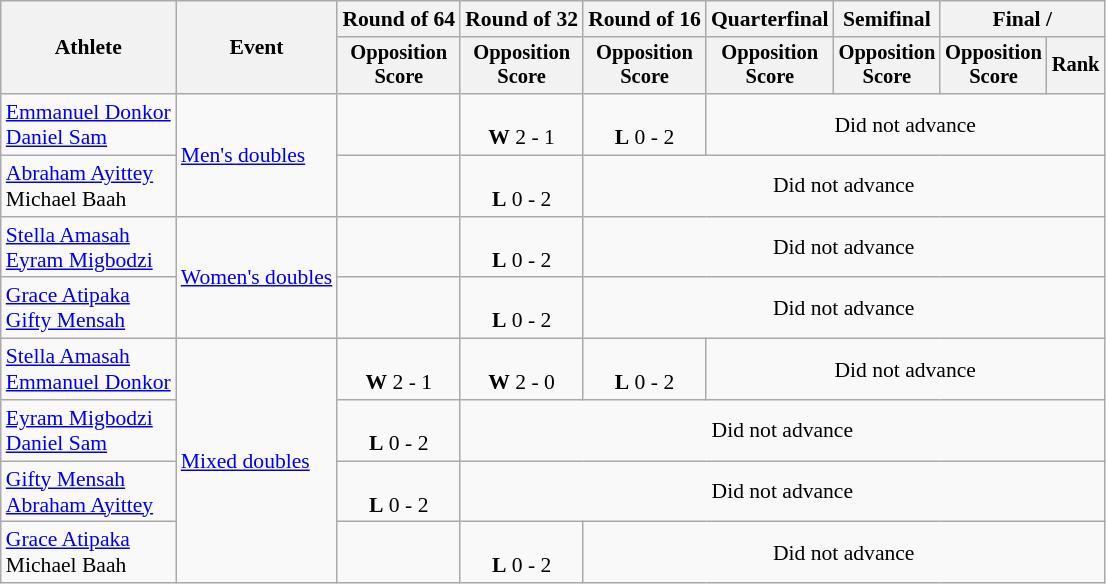<table class=wikitable style="font-size:90%">
<tr>
<th rowspan=2>Athlete</th>
<th rowspan=2>Event</th>
<th>Round of 64</th>
<th>Round of 32</th>
<th>Round of 16</th>
<th>Quarterfinal</th>
<th>Semifinal</th>
<th colspan=2>Final / </th>
</tr>
<tr style="font-size:95%">
<th>Opposition<br>Score</th>
<th>Opposition<br>Score</th>
<th>Opposition<br>Score</th>
<th>Opposition<br>Score</th>
<th>Opposition<br>Score</th>
<th>Opposition<br>Score</th>
<th>Rank</th>
</tr>
<tr align=center>
<td align=left><a href='#'>Emmanuel Donkor</a><br><a href='#'>Daniel Sam</a></td>
<td align=left rowspan=2><a href='#'>Men's doubles</a></td>
<td></td>
<td><br><strong>W</strong> 2 - 1</td>
<td><br><strong>L</strong> 0 - 2</td>
<td colspan=4>Did not advance</td>
</tr>
<tr align=center>
<td align=left><a href='#'>Abraham Ayittey</a><br>Michael Baah</td>
<td></td>
<td><br><strong>L</strong> 0 - 2</td>
<td colspan=5>Did not advance</td>
</tr>
<tr align=center>
<td align=left><a href='#'>Stella Amasah</a><br><a href='#'>Eyram Migbodzi</a></td>
<td align=left rowspan=2><a href='#'>Women's doubles</a></td>
<td></td>
<td><br><strong>L</strong> 0 - 2</td>
<td colspan=5>Did not advance</td>
</tr>
<tr align=center>
<td align=left><a href='#'>Grace Atipaka</a><br><a href='#'>Gifty Mensah</a></td>
<td></td>
<td><br><strong>L</strong> 0 - 2</td>
<td colspan=5>Did not advance</td>
</tr>
<tr align=center>
<td align=left><a href='#'>Stella Amasah</a><br><a href='#'>Emmanuel Donkor</a></td>
<td align=left rowspan=4><a href='#'>Mixed doubles</a></td>
<td><br><strong>W</strong> 2 - 1</td>
<td><br><strong>W</strong> 2 - 0</td>
<td><br><strong>L</strong> 0 - 2</td>
<td colspan=4>Did not advance</td>
</tr>
<tr align=center>
<td align=left><a href='#'>Eyram Migbodzi</a><br><a href='#'>Daniel Sam</a></td>
<td><br><strong>L</strong> 0 - 2</td>
<td colspan=6>Did not advance</td>
</tr>
<tr align=center>
<td align=left><a href='#'>Gifty Mensah</a><br><a href='#'>Abraham Ayittey</a></td>
<td><br><strong>L</strong> 0 - 2</td>
<td colspan=6>Did not advance</td>
</tr>
<tr align=center>
<td align=left><a href='#'>Grace Atipaka</a><br>Michael Baah</td>
<td></td>
<td><br><strong>L</strong> 0 - 2</td>
<td colspan=5>Did not advance</td>
</tr>
</table>
